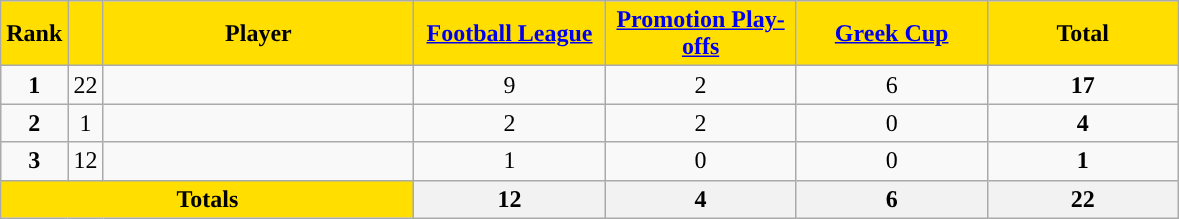<table class="wikitable sortable" style="text-align:center">
<tr>
<th style="background:#FFDE00">Rank</th>
<th style="background:#FFDE00"></th>
<th width=200 style="background:#FFDE00">Player</th>
<th width=120 style="background:#FFDE00"><a href='#'>Football League</a></th>
<th width=120 style="background:#FFDE00"><a href='#'>Promotion Play-offs</a></th>
<th width=120 style="background:#FFDE00"><a href='#'>Greek Cup</a></th>
<th width=120 style="background:#FFDE00">Total</th>
</tr>
<tr>
<td><strong>1</strong></td>
<td>22</td>
<td align=left></td>
<td>9</td>
<td>2</td>
<td>6</td>
<td><strong>17</strong></td>
</tr>
<tr>
<td><strong>2</strong></td>
<td>1</td>
<td align=left></td>
<td>2</td>
<td>2</td>
<td>0</td>
<td><strong>4</strong></td>
</tr>
<tr>
<td><strong>3</strong></td>
<td>12</td>
<td align=left></td>
<td>1</td>
<td>0</td>
<td>0</td>
<td><strong>1</strong></td>
</tr>
<tr class="sortbottom">
<th colspan=3 style="background:#FFDE00"><strong>Totals</strong></th>
<th><strong>12</strong></th>
<th><strong> 4</strong></th>
<th><strong> 6</strong></th>
<th><strong>22</strong></th>
</tr>
</table>
